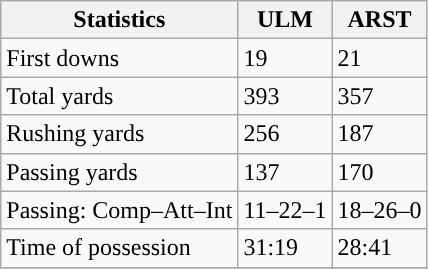<table class="wikitable" style="float: left;">
<tr>
<th>Statistics</th>
<th>ULM</th>
<th>ARST</th>
</tr>
<tr>
<td>First downs</td>
<td>19</td>
<td>21</td>
</tr>
<tr>
<td>Total yards</td>
<td>393</td>
<td>357</td>
</tr>
<tr>
<td>Rushing yards</td>
<td>256</td>
<td>187</td>
</tr>
<tr>
<td>Passing yards</td>
<td>137</td>
<td>170</td>
</tr>
<tr>
<td>Passing: Comp–Att–Int</td>
<td>11–22–1</td>
<td>18–26–0</td>
</tr>
<tr>
<td>Time of possession</td>
<td>31:19</td>
<td>28:41</td>
</tr>
<tr>
</tr>
</table>
